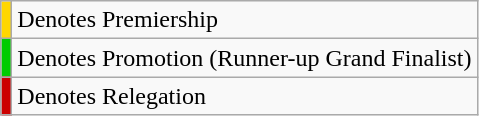<table class="wikitable">
<tr>
<td bgcolor=gold><strong>  </strong></td>
<td>Denotes Premiership</td>
</tr>
<tr>
<td bgcolor=#00cc00><strong>  </strong></td>
<td>Denotes Promotion (Runner-up Grand Finalist)</td>
</tr>
<tr>
<td bgcolor=#cc0000><strong>  </strong></td>
<td>Denotes Relegation</td>
</tr>
</table>
